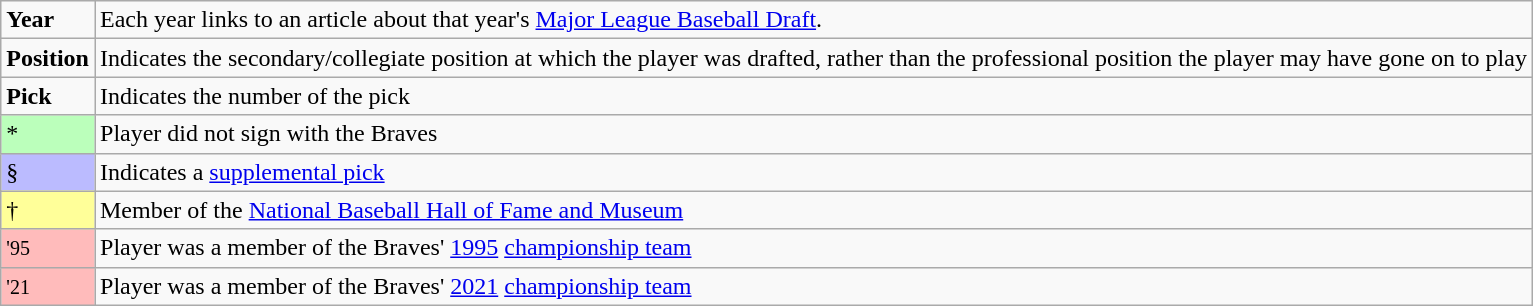<table class="wikitable" border="1">
<tr>
<td><strong>Year</strong></td>
<td>Each year links to an article about that year's <a href='#'>Major League Baseball Draft</a>.</td>
</tr>
<tr>
<td><strong>Position</strong></td>
<td>Indicates the secondary/collegiate position at which the player was drafted, rather than the professional position the player may have gone on to play</td>
</tr>
<tr>
<td><strong>Pick</strong></td>
<td>Indicates the number of the pick</td>
</tr>
<tr>
<td bgcolor="#bbffbb">*</td>
<td>Player did not sign with the Braves</td>
</tr>
<tr>
<td bgcolor="#bbbbff">§</td>
<td>Indicates a <a href='#'>supplemental pick</a></td>
</tr>
<tr>
<td bgcolor="#FFFF99">†</td>
<td>Member of the <a href='#'>National Baseball Hall of Fame and Museum</a></td>
</tr>
<tr>
<td bgcolor="#ffbbbb"><small>'95</small></td>
<td>Player was a member of the Braves' <a href='#'>1995</a> <a href='#'>championship team</a></td>
</tr>
<tr>
<td bgcolor="#ffbbbb"><small>'21</small></td>
<td>Player was a member of the Braves' <a href='#'>2021</a> <a href='#'>championship team</a></td>
</tr>
</table>
